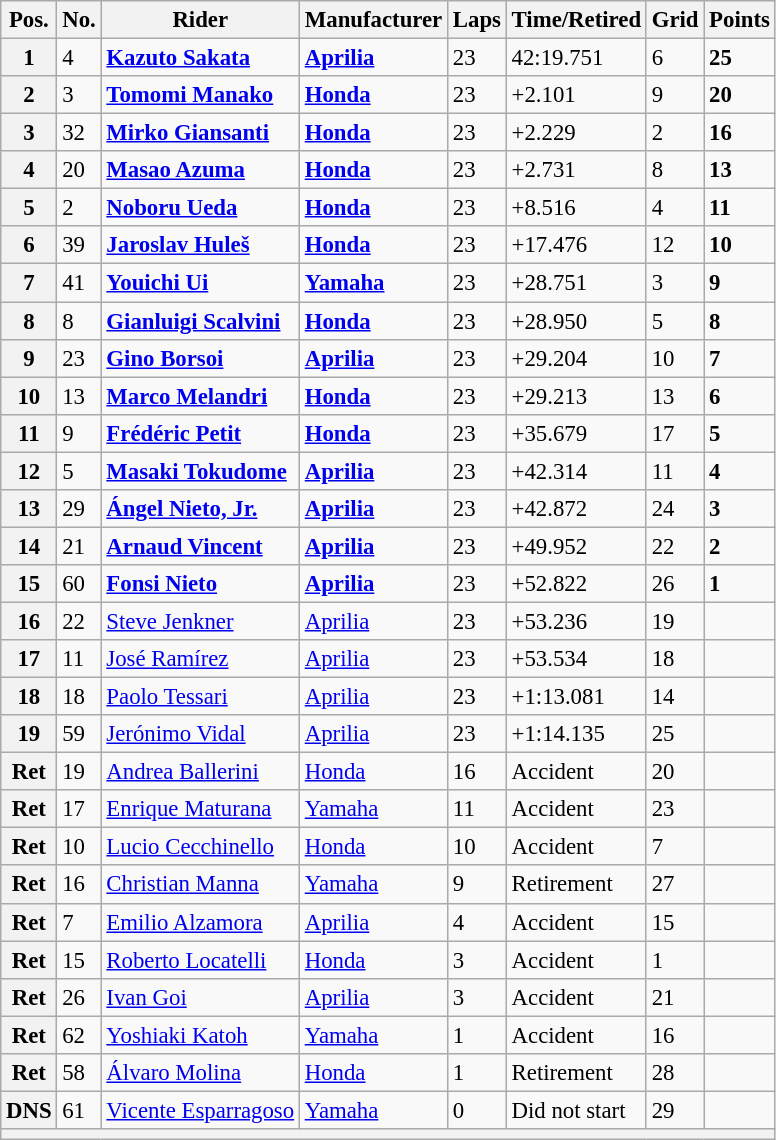<table class="wikitable" style="font-size: 95%;">
<tr>
<th>Pos.</th>
<th>No.</th>
<th>Rider</th>
<th>Manufacturer</th>
<th>Laps</th>
<th>Time/Retired</th>
<th>Grid</th>
<th>Points</th>
</tr>
<tr>
<th>1</th>
<td>4</td>
<td> <strong><a href='#'>Kazuto Sakata</a></strong></td>
<td><strong><a href='#'>Aprilia</a></strong></td>
<td>23</td>
<td>42:19.751</td>
<td>6</td>
<td><strong>25</strong></td>
</tr>
<tr>
<th>2</th>
<td>3</td>
<td> <strong><a href='#'>Tomomi Manako</a></strong></td>
<td><strong><a href='#'>Honda</a></strong></td>
<td>23</td>
<td>+2.101</td>
<td>9</td>
<td><strong>20</strong></td>
</tr>
<tr>
<th>3</th>
<td>32</td>
<td> <strong><a href='#'>Mirko Giansanti</a></strong></td>
<td><strong><a href='#'>Honda</a></strong></td>
<td>23</td>
<td>+2.229</td>
<td>2</td>
<td><strong>16</strong></td>
</tr>
<tr>
<th>4</th>
<td>20</td>
<td> <strong><a href='#'>Masao Azuma</a></strong></td>
<td><strong><a href='#'>Honda</a></strong></td>
<td>23</td>
<td>+2.731</td>
<td>8</td>
<td><strong>13</strong></td>
</tr>
<tr>
<th>5</th>
<td>2</td>
<td> <strong><a href='#'>Noboru Ueda</a></strong></td>
<td><strong><a href='#'>Honda</a></strong></td>
<td>23</td>
<td>+8.516</td>
<td>4</td>
<td><strong>11</strong></td>
</tr>
<tr>
<th>6</th>
<td>39</td>
<td> <strong><a href='#'>Jaroslav Huleš</a></strong></td>
<td><strong><a href='#'>Honda</a></strong></td>
<td>23</td>
<td>+17.476</td>
<td>12</td>
<td><strong>10</strong></td>
</tr>
<tr>
<th>7</th>
<td>41</td>
<td> <strong><a href='#'>Youichi Ui</a></strong></td>
<td><strong><a href='#'>Yamaha</a></strong></td>
<td>23</td>
<td>+28.751</td>
<td>3</td>
<td><strong>9</strong></td>
</tr>
<tr>
<th>8</th>
<td>8</td>
<td> <strong><a href='#'>Gianluigi Scalvini</a></strong></td>
<td><strong><a href='#'>Honda</a></strong></td>
<td>23</td>
<td>+28.950</td>
<td>5</td>
<td><strong>8</strong></td>
</tr>
<tr>
<th>9</th>
<td>23</td>
<td> <strong><a href='#'>Gino Borsoi</a></strong></td>
<td><strong><a href='#'>Aprilia</a></strong></td>
<td>23</td>
<td>+29.204</td>
<td>10</td>
<td><strong>7</strong></td>
</tr>
<tr>
<th>10</th>
<td>13</td>
<td> <strong><a href='#'>Marco Melandri</a></strong></td>
<td><strong><a href='#'>Honda</a></strong></td>
<td>23</td>
<td>+29.213</td>
<td>13</td>
<td><strong>6</strong></td>
</tr>
<tr>
<th>11</th>
<td>9</td>
<td> <strong><a href='#'>Frédéric Petit</a></strong></td>
<td><strong><a href='#'>Honda</a></strong></td>
<td>23</td>
<td>+35.679</td>
<td>17</td>
<td><strong>5</strong></td>
</tr>
<tr>
<th>12</th>
<td>5</td>
<td> <strong><a href='#'>Masaki Tokudome</a></strong></td>
<td><strong><a href='#'>Aprilia</a></strong></td>
<td>23</td>
<td>+42.314</td>
<td>11</td>
<td><strong>4</strong></td>
</tr>
<tr>
<th>13</th>
<td>29</td>
<td> <strong><a href='#'>Ángel Nieto, Jr.</a></strong></td>
<td><strong><a href='#'>Aprilia</a></strong></td>
<td>23</td>
<td>+42.872</td>
<td>24</td>
<td><strong>3</strong></td>
</tr>
<tr>
<th>14</th>
<td>21</td>
<td> <strong><a href='#'>Arnaud Vincent</a></strong></td>
<td><strong><a href='#'>Aprilia</a></strong></td>
<td>23</td>
<td>+49.952</td>
<td>22</td>
<td><strong>2</strong></td>
</tr>
<tr>
<th>15</th>
<td>60</td>
<td> <strong><a href='#'>Fonsi Nieto</a></strong></td>
<td><strong><a href='#'>Aprilia</a></strong></td>
<td>23</td>
<td>+52.822</td>
<td>26</td>
<td><strong>1</strong></td>
</tr>
<tr>
<th>16</th>
<td>22</td>
<td> <a href='#'>Steve Jenkner</a></td>
<td><a href='#'>Aprilia</a></td>
<td>23</td>
<td>+53.236</td>
<td>19</td>
<td></td>
</tr>
<tr>
<th>17</th>
<td>11</td>
<td> <a href='#'>José Ramírez</a></td>
<td><a href='#'>Aprilia</a></td>
<td>23</td>
<td>+53.534</td>
<td>18</td>
<td></td>
</tr>
<tr>
<th>18</th>
<td>18</td>
<td> <a href='#'>Paolo Tessari</a></td>
<td><a href='#'>Aprilia</a></td>
<td>23</td>
<td>+1:13.081</td>
<td>14</td>
<td></td>
</tr>
<tr>
<th>19</th>
<td>59</td>
<td> <a href='#'>Jerónimo Vidal</a></td>
<td><a href='#'>Aprilia</a></td>
<td>23</td>
<td>+1:14.135</td>
<td>25</td>
<td></td>
</tr>
<tr>
<th>Ret</th>
<td>19</td>
<td> <a href='#'>Andrea Ballerini</a></td>
<td><a href='#'>Honda</a></td>
<td>16</td>
<td>Accident</td>
<td>20</td>
<td></td>
</tr>
<tr>
<th>Ret</th>
<td>17</td>
<td> <a href='#'>Enrique Maturana</a></td>
<td><a href='#'>Yamaha</a></td>
<td>11</td>
<td>Accident</td>
<td>23</td>
<td></td>
</tr>
<tr>
<th>Ret</th>
<td>10</td>
<td> <a href='#'>Lucio Cecchinello</a></td>
<td><a href='#'>Honda</a></td>
<td>10</td>
<td>Accident</td>
<td>7</td>
<td></td>
</tr>
<tr>
<th>Ret</th>
<td>16</td>
<td> <a href='#'>Christian Manna</a></td>
<td><a href='#'>Yamaha</a></td>
<td>9</td>
<td>Retirement</td>
<td>27</td>
<td></td>
</tr>
<tr>
<th>Ret</th>
<td>7</td>
<td> <a href='#'>Emilio Alzamora</a></td>
<td><a href='#'>Aprilia</a></td>
<td>4</td>
<td>Accident</td>
<td>15</td>
<td></td>
</tr>
<tr>
<th>Ret</th>
<td>15</td>
<td> <a href='#'>Roberto Locatelli</a></td>
<td><a href='#'>Honda</a></td>
<td>3</td>
<td>Accident</td>
<td>1</td>
<td></td>
</tr>
<tr>
<th>Ret</th>
<td>26</td>
<td> <a href='#'>Ivan Goi</a></td>
<td><a href='#'>Aprilia</a></td>
<td>3</td>
<td>Accident</td>
<td>21</td>
<td></td>
</tr>
<tr>
<th>Ret</th>
<td>62</td>
<td> <a href='#'>Yoshiaki Katoh</a></td>
<td><a href='#'>Yamaha</a></td>
<td>1</td>
<td>Accident</td>
<td>16</td>
<td></td>
</tr>
<tr>
<th>Ret</th>
<td>58</td>
<td> <a href='#'>Álvaro Molina</a></td>
<td><a href='#'>Honda</a></td>
<td>1</td>
<td>Retirement</td>
<td>28</td>
<td></td>
</tr>
<tr>
<th>DNS</th>
<td>61</td>
<td> <a href='#'>Vicente Esparragoso</a></td>
<td><a href='#'>Yamaha</a></td>
<td>0</td>
<td>Did not start</td>
<td>29</td>
<td></td>
</tr>
<tr>
<th colspan=8></th>
</tr>
</table>
